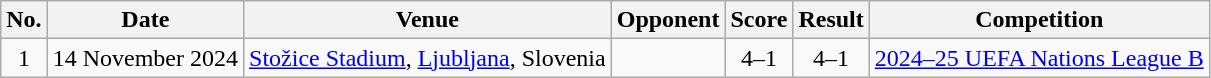<table class="wikitable sortable">
<tr>
<th scope="col">No.</th>
<th scope="col">Date</th>
<th scope="col">Venue</th>
<th scope="col">Opponent</th>
<th scope="col">Score</th>
<th scope="col">Result</th>
<th scope="col">Competition</th>
</tr>
<tr>
<td style="text-align:center">1</td>
<td>14 November 2024</td>
<td><a href='#'>Stožice Stadium</a>, <a href='#'>Ljubljana</a>, Slovenia</td>
<td></td>
<td style="text-align:center">4–1</td>
<td style="text-align:center">4–1</td>
<td><a href='#'>2024–25 UEFA Nations League B</a></td>
</tr>
</table>
